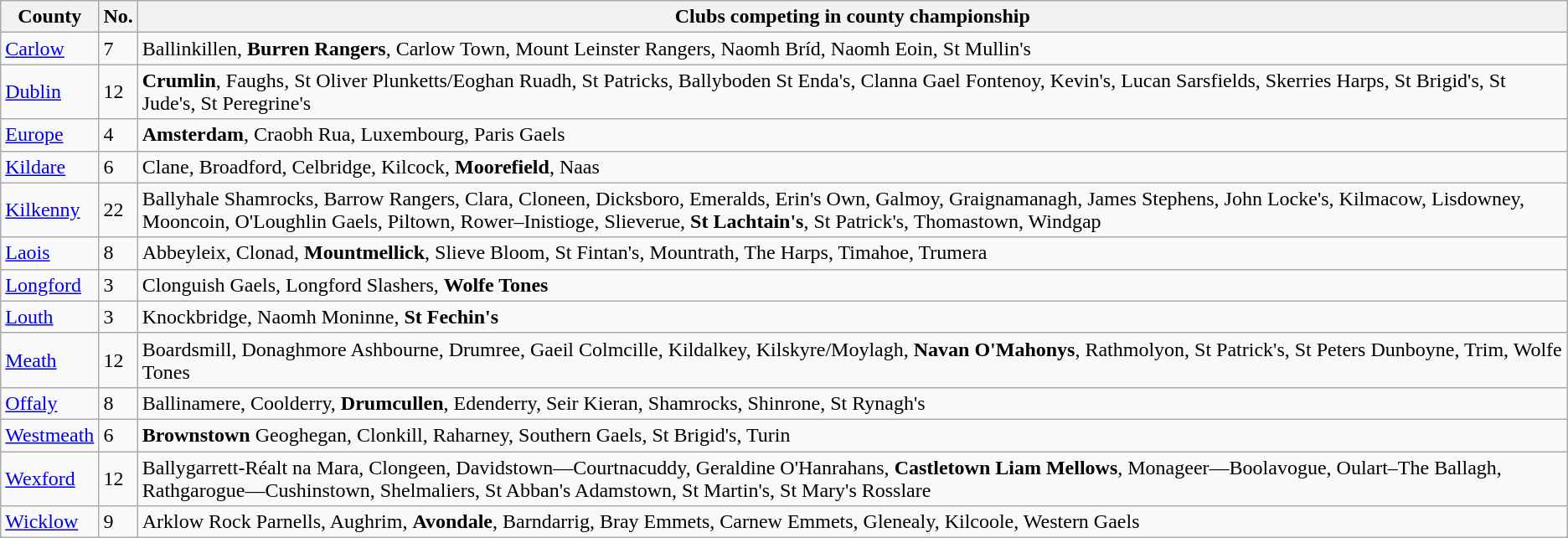<table class="wikitable sortable">
<tr>
<th>County</th>
<th>No.</th>
<th><strong>Clubs competing in county championship</strong></th>
</tr>
<tr>
<td> <a href='#'>Carlow</a></td>
<td>7</td>
<td>Ballinkillen, <strong>Burren Rangers</strong>, Carlow Town, Mount Leinster Rangers, Naomh Bríd, Naomh Eoin, St Mullin's</td>
</tr>
<tr>
<td> <a href='#'>Dublin</a></td>
<td>12</td>
<td><strong>Crumlin</strong>, Faughs, St Oliver Plunketts/Eoghan Ruadh, St Patricks, Ballyboden St Enda's, Clanna Gael Fontenoy, Kevin's, Lucan Sarsfields, Skerries Harps, St Brigid's, St Jude's, St Peregrine's</td>
</tr>
<tr>
<td> <a href='#'>Europe</a></td>
<td>4</td>
<td><strong>Amsterdam</strong>, Craobh Rua, Luxembourg, Paris Gaels</td>
</tr>
<tr>
<td> <a href='#'>Kildare</a></td>
<td>6</td>
<td>Clane, Broadford, Celbridge, Kilcock, <strong>Moorefield</strong>, Naas</td>
</tr>
<tr>
<td> <a href='#'>Kilkenny</a></td>
<td>22</td>
<td>Ballyhale Shamrocks, Barrow Rangers, Clara, Cloneen, Dicksboro, Emeralds, Erin's Own, Galmoy, Graignamanagh, James Stephens, John Locke's, Kilmacow, Lisdowney, Mooncoin, O'Loughlin Gaels, Piltown, Rower–Inistioge, Slieverue, <strong>St Lachtain's</strong>, St Patrick's, Thomastown, Windgap</td>
</tr>
<tr>
<td> <a href='#'>Laois</a></td>
<td>8</td>
<td>Abbeyleix, Clonad, <strong>Mountmellick</strong>, Slieve Bloom, St Fintan's, Mountrath, The Harps, Timahoe, Trumera</td>
</tr>
<tr>
<td> <a href='#'>Longford</a></td>
<td>3</td>
<td>Clonguish Gaels, Longford Slashers, <strong>Wolfe Tones</strong></td>
</tr>
<tr>
<td> <a href='#'>Louth</a></td>
<td>3</td>
<td>Knockbridge, Naomh Moninne, <strong>St Fechin's</strong></td>
</tr>
<tr>
<td> <a href='#'>Meath</a></td>
<td>12</td>
<td>Boardsmill, Donaghmore Ashbourne, Drumree, Gaeil Colmcille, Kildalkey, Kilskyre/Moylagh, <strong>Navan O'Mahonys</strong>, Rathmolyon, St Patrick's, St Peters Dunboyne, Trim, Wolfe Tones</td>
</tr>
<tr>
<td> <a href='#'>Offaly</a></td>
<td>8</td>
<td>Ballinamere, Coolderry, <strong>Drumcullen</strong>, Edenderry, Seir Kieran, Shamrocks, Shinrone, St Rynagh's</td>
</tr>
<tr>
<td> <a href='#'>Westmeath</a></td>
<td>6</td>
<td><strong>Brownstown</strong> Geoghegan, Clonkill, Raharney, Southern Gaels, St Brigid's, Turin</td>
</tr>
<tr>
<td> <a href='#'>Wexford</a></td>
<td>12</td>
<td>Ballygarrett-Réalt na Mara, Clongeen, Davidstown—Courtnacuddy, Geraldine O'Hanrahans, <strong>Castletown Liam Mellows</strong>, Monageer—Boolavogue, Oulart–The Ballagh, Rathgarogue—Cushinstown, Shelmaliers, St Abban's Adamstown, St Martin's, St Mary's Rosslare</td>
</tr>
<tr>
<td> <a href='#'>Wicklow</a></td>
<td>9</td>
<td>Arklow Rock Parnells, Aughrim, <strong>Avondale</strong>, Barndarrig, Bray Emmets, Carnew Emmets, Glenealy, Kilcoole, Western Gaels</td>
</tr>
</table>
